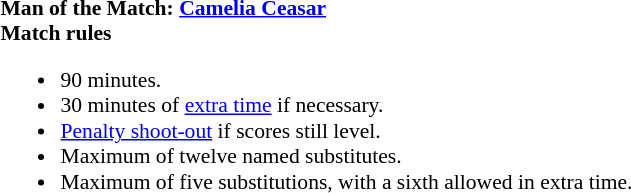<table style="width:100%; font-size:90%;">
<tr>
<td style="width:40%; vertical-align:top;"><br><strong>Man of the Match:  <a href='#'>Camelia Ceasar</a></strong>
<br>
<strong>Match rules</strong><ul><li>90 minutes.</li><li>30 minutes of <a href='#'>extra time</a> if necessary.</li><li><a href='#'>Penalty shoot-out</a> if scores still level.</li><li>Maximum of twelve named substitutes.</li><li>Maximum of five substitutions, with a sixth allowed in extra time.</li></ul></td>
</tr>
</table>
